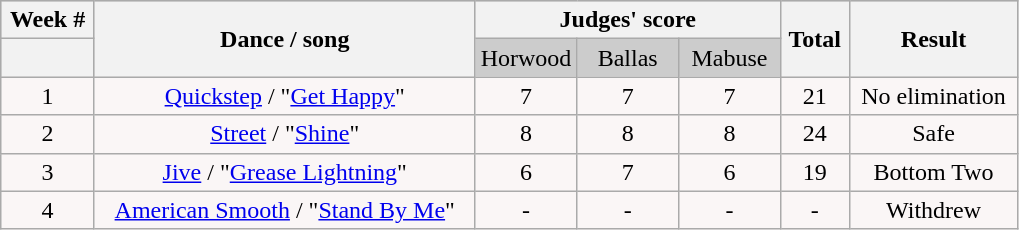<table class="wikitable collapsible collapsed">
<tr style="text-align:Center; background:#ccc;">
<th>Week #</th>
<th rowspan="2">Dance / song</th>
<th colspan="3">Judges' score</th>
<th rowspan="2">Total</th>
<th rowspan="2">Result</th>
</tr>
<tr style="text-align:center; background:#ccc;">
<th></th>
<td style="width:10%; ">Horwood</td>
<td style="width:10%; ">Ballas</td>
<td style="width:10%; ">Mabuse</td>
</tr>
<tr style="text-align: center; background:#faf6f6;">
<td>1</td>
<td><a href='#'>Quickstep</a> / "<a href='#'>Get Happy</a>"</td>
<td>7</td>
<td>7</td>
<td>7</td>
<td>21</td>
<td>No elimination</td>
</tr>
<tr style="text-align: center; background:#faf6f6;">
<td>2</td>
<td><a href='#'>Street</a> / "<a href='#'>Shine</a>"</td>
<td>8</td>
<td>8</td>
<td>8</td>
<td>24</td>
<td>Safe</td>
</tr>
<tr style="text-align: center; background:#faf6f6;">
<td>3</td>
<td><a href='#'>Jive</a> / "<a href='#'>Grease Lightning</a>"</td>
<td>6</td>
<td>7</td>
<td>6</td>
<td>19</td>
<td>Bottom Two</td>
</tr>
<tr style="text-align: center; background:#faf6f6;">
<td>4</td>
<td><a href='#'>American Smooth</a> / "<a href='#'>Stand By Me</a>"</td>
<td>-</td>
<td>-</td>
<td>-</td>
<td>-</td>
<td>Withdrew</td>
</tr>
</table>
